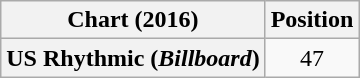<table class="wikitable plainrowheaders" style="text-align:center">
<tr>
<th>Chart (2016)</th>
<th>Position</th>
</tr>
<tr>
<th scope="row">US Rhythmic (<em>Billboard</em>)</th>
<td>47</td>
</tr>
</table>
